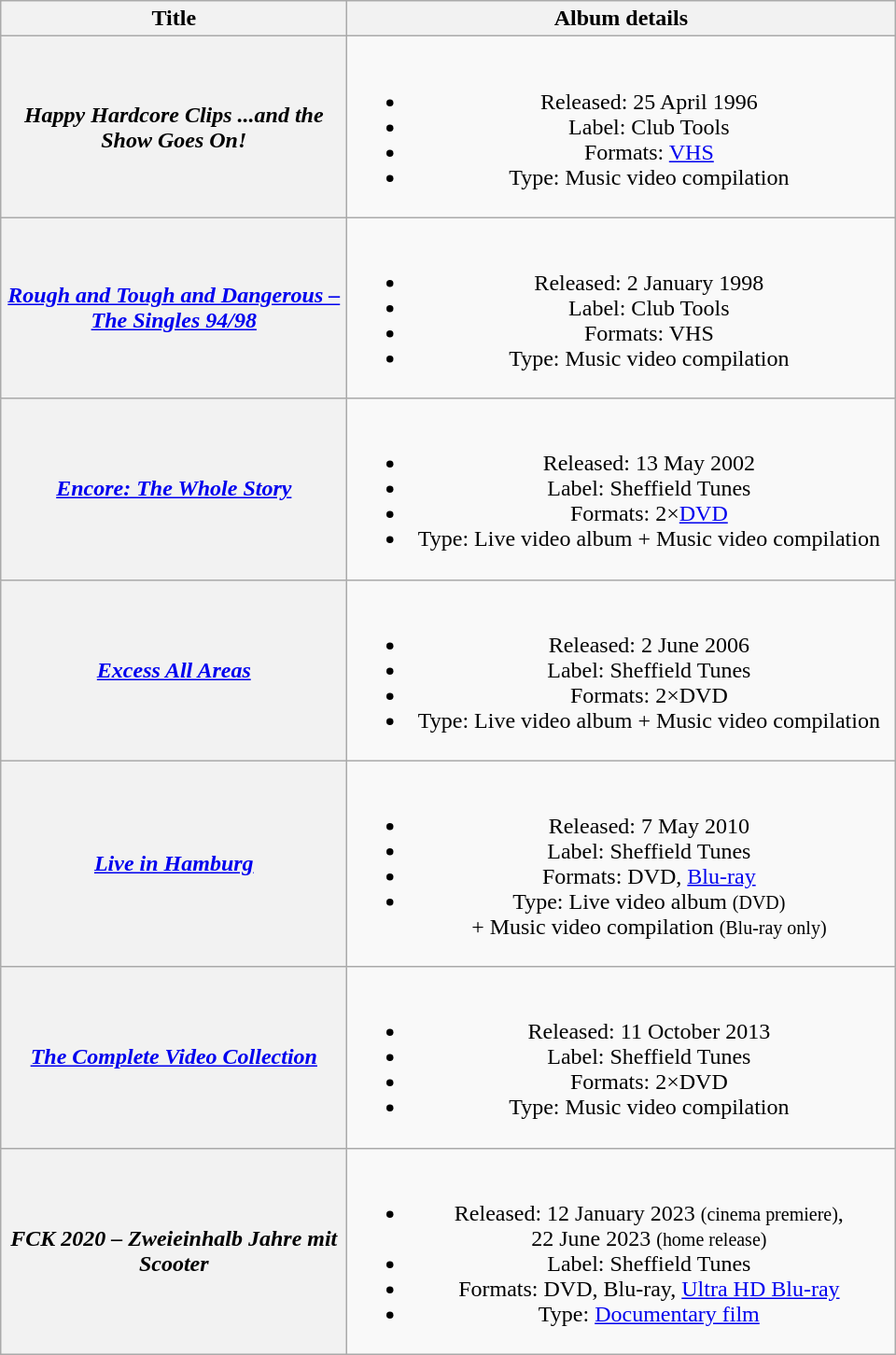<table class="wikitable plainrowheaders" style="text-align:center;" border="1">
<tr>
<th style="width:15em;">Title</th>
<th style="width:24em;">Album details</th>
</tr>
<tr>
<th scope="row"><em>Happy Hardcore Clips ...and the Show Goes On!</em></th>
<td><br><ul><li>Released: 25 April 1996</li><li>Label: Club Tools</li><li>Formats: <a href='#'>VHS</a></li><li>Type: Music video compilation</li></ul></td>
</tr>
<tr>
<th scope="row"><em><a href='#'>Rough and Tough and Dangerous – The Singles 94/98</a></em></th>
<td><br><ul><li>Released: 2 January 1998</li><li>Label: Club Tools</li><li>Formats: VHS</li><li>Type: Music video compilation</li></ul></td>
</tr>
<tr>
<th scope="row"><em><a href='#'>Encore: The Whole Story</a></em></th>
<td><br><ul><li>Released: 13 May 2002</li><li>Label: Sheffield Tunes</li><li>Formats: 2×<a href='#'>DVD</a></li><li>Type: Live video album + Music video compilation</li></ul></td>
</tr>
<tr>
<th scope="row"><em><a href='#'>Excess All Areas</a></em></th>
<td><br><ul><li>Released: 2 June 2006</li><li>Label: Sheffield Tunes</li><li>Formats: 2×DVD</li><li>Type: Live video album + Music video compilation</li></ul></td>
</tr>
<tr>
<th scope="row"><em><a href='#'>Live in Hamburg</a></em></th>
<td><br><ul><li>Released: 7 May 2010</li><li>Label: Sheffield Tunes</li><li>Formats: DVD, <a href='#'>Blu-ray</a></li><li>Type: Live video album <small>(DVD)</small><br>+ Music video compilation <small>(Blu-ray only)</small></li></ul></td>
</tr>
<tr>
<th scope="row"><em><a href='#'>The Complete Video Collection</a></em></th>
<td><br><ul><li>Released: 11 October 2013</li><li>Label: Sheffield Tunes</li><li>Formats: 2×DVD</li><li>Type: Music video compilation</li></ul></td>
</tr>
<tr>
<th scope="row"><em>FCK 2020 – Zweieinhalb Jahre mit Scooter</em></th>
<td><br><ul><li>Released: 12 January 2023 <small>(cinema premiere)</small>,<br>22 June 2023 <small>(home release)</small></li><li>Label: Sheffield Tunes</li><li>Formats: DVD, Blu-ray, <a href='#'>Ultra HD Blu-ray</a></li><li>Type: <a href='#'>Documentary film</a></li></ul></td>
</tr>
</table>
